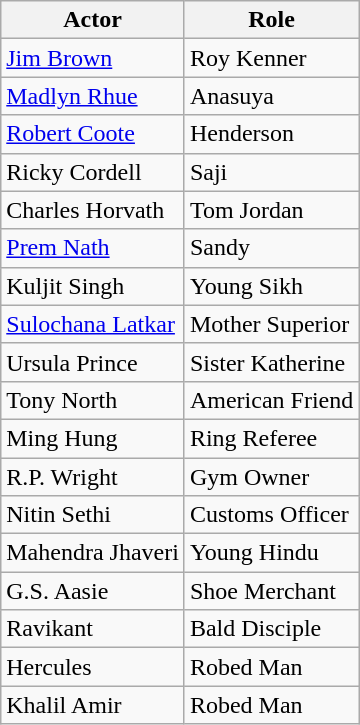<table class="wikitable">
<tr>
<th>Actor</th>
<th>Role</th>
</tr>
<tr>
<td><a href='#'>Jim Brown</a></td>
<td>Roy Kenner</td>
</tr>
<tr>
<td><a href='#'>Madlyn Rhue</a></td>
<td>Anasuya</td>
</tr>
<tr>
<td><a href='#'>Robert Coote</a></td>
<td>Henderson</td>
</tr>
<tr>
<td>Ricky Cordell</td>
<td>Saji</td>
</tr>
<tr>
<td>Charles Horvath</td>
<td>Tom Jordan</td>
</tr>
<tr>
<td><a href='#'>Prem Nath</a></td>
<td>Sandy</td>
</tr>
<tr>
<td>Kuljit Singh</td>
<td>Young Sikh</td>
</tr>
<tr>
<td><a href='#'>Sulochana Latkar</a></td>
<td>Mother Superior</td>
</tr>
<tr>
<td>Ursula Prince</td>
<td>Sister Katherine</td>
</tr>
<tr>
<td>Tony North</td>
<td>American Friend</td>
</tr>
<tr>
<td>Ming Hung</td>
<td>Ring Referee</td>
</tr>
<tr>
<td>R.P. Wright</td>
<td>Gym Owner</td>
</tr>
<tr>
<td>Nitin Sethi</td>
<td>Customs Officer</td>
</tr>
<tr>
<td>Mahendra Jhaveri</td>
<td>Young Hindu</td>
</tr>
<tr>
<td>G.S. Aasie</td>
<td>Shoe Merchant</td>
</tr>
<tr>
<td>Ravikant</td>
<td>Bald Disciple</td>
</tr>
<tr>
<td>Hercules</td>
<td>Robed Man</td>
</tr>
<tr>
<td>Khalil Amir</td>
<td>Robed Man</td>
</tr>
</table>
